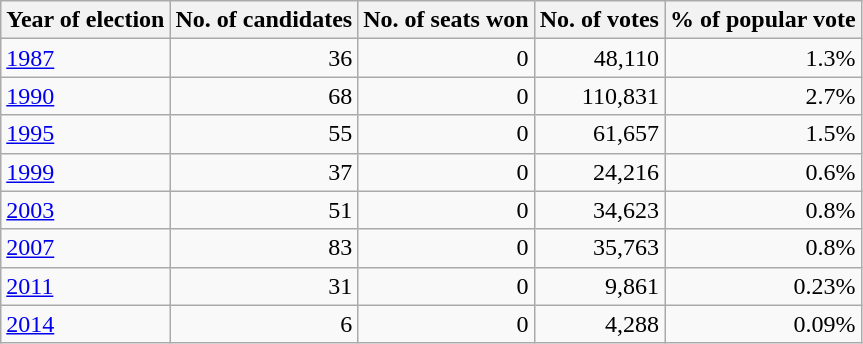<table class="wikitable">
<tr>
<th scope="row">Year of election</th>
<th scope="row">No. of candidates</th>
<th scope="row">No. of seats won</th>
<th scope="row">No. of votes</th>
<th scope="row">% of popular vote</th>
</tr>
<tr>
<td><a href='#'>1987</a></td>
<td align=right>36</td>
<td align=right>0</td>
<td align=right>48,110</td>
<td align=right>1.3%</td>
</tr>
<tr>
<td><a href='#'>1990</a></td>
<td align=right>68</td>
<td align=right>0</td>
<td align=right>110,831</td>
<td align=right>2.7%</td>
</tr>
<tr>
<td><a href='#'>1995</a></td>
<td align=right>55</td>
<td align=right>0</td>
<td align=right>61,657</td>
<td align=right>1.5%</td>
</tr>
<tr>
<td><a href='#'>1999</a></td>
<td align=right>37</td>
<td align=right>0</td>
<td align=right>24,216</td>
<td align=right>0.6%</td>
</tr>
<tr>
<td><a href='#'>2003</a></td>
<td align=right>51</td>
<td align=right>0</td>
<td align=right>34,623</td>
<td align=right>0.8%</td>
</tr>
<tr>
<td><a href='#'>2007</a></td>
<td align=right>83</td>
<td align=right>0</td>
<td align=right>35,763</td>
<td align=right>0.8%</td>
</tr>
<tr>
<td><a href='#'>2011</a></td>
<td align=right>31</td>
<td align=right>0</td>
<td align=right>9,861</td>
<td align=right>0.23%</td>
</tr>
<tr>
<td><a href='#'>2014</a></td>
<td align=right>6</td>
<td align=right>0</td>
<td align=right>4,288</td>
<td align=right>0.09%</td>
</tr>
</table>
